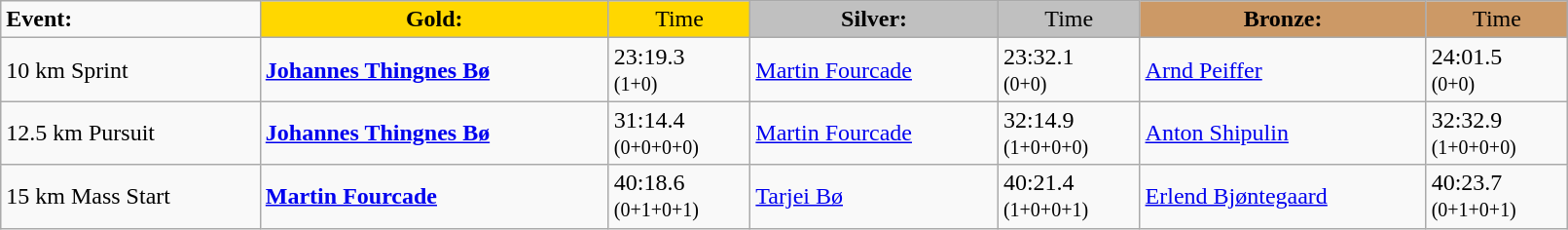<table class="wikitable" width=85%>
<tr>
<td><strong>Event:</strong></td>
<td style="text-align:center;background-color:gold;"><strong>Gold:</strong></td>
<td style="text-align:center;background-color:gold;">Time</td>
<td style="text-align:center;background-color:silver;"><strong>Silver:</strong></td>
<td style="text-align:center;background-color:silver;">Time</td>
<td style="text-align:center;background-color:#CC9966;"><strong>Bronze:</strong></td>
<td style="text-align:center;background-color:#CC9966;">Time</td>
</tr>
<tr>
<td>10 km Sprint<br> </td>
<td><strong><a href='#'>Johannes Thingnes Bø</a></strong><br><small></small></td>
<td>23:19.3<br><small>(1+0)</small></td>
<td><a href='#'>Martin Fourcade</a><br><small></small></td>
<td>23:32.1<br><small>(0+0)</small></td>
<td><a href='#'>Arnd Peiffer</a><br><small></small></td>
<td>24:01.5<br><small>(0+0)</small></td>
</tr>
<tr>
<td>12.5 km Pursuit<br> </td>
<td><strong><a href='#'>Johannes Thingnes Bø</a></strong><br><small></small></td>
<td>31:14.4<br><small>(0+0+0+0)</small></td>
<td><a href='#'>Martin Fourcade</a><br><small></small></td>
<td>32:14.9<br><small>(1+0+0+0)</small></td>
<td><a href='#'>Anton Shipulin</a><br><small></small></td>
<td>32:32.9<br><small>(1+0+0+0)</small></td>
</tr>
<tr>
<td>15 km Mass Start<br>  </td>
<td><strong><a href='#'>Martin Fourcade</a></strong><br><small></small></td>
<td>40:18.6<br><small>(0+1+0+1)</small></td>
<td><a href='#'>Tarjei Bø</a><br><small></small></td>
<td>40:21.4<br><small>(1+0+0+1)</small></td>
<td><a href='#'>Erlend Bjøntegaard</a><br><small></small></td>
<td>40:23.7<br><small>(0+1+0+1)</small></td>
</tr>
</table>
